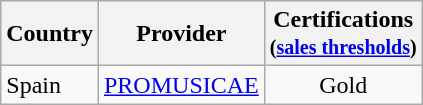<table class=wikitable>
<tr>
<th>Country</th>
<th>Provider</th>
<th>Certifications<br><small>(<a href='#'>sales thresholds</a>)</small></th>
</tr>
<tr>
<td align="left">Spain</td>
<td style="text-align:center;"><a href='#'>PROMUSICAE</a></td>
<td style="text-align:center;">Gold</td>
</tr>
</table>
